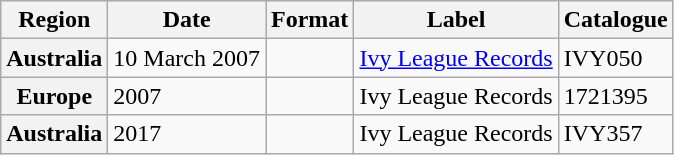<table class="wikitable plainrowheaders">
<tr>
<th scope="col">Region</th>
<th scope="col">Date</th>
<th scope="col">Format</th>
<th scope="col">Label</th>
<th scope="col">Catalogue</th>
</tr>
<tr>
<th scope="row">Australia</th>
<td>10 March 2007</td>
<td></td>
<td><a href='#'>Ivy League Records</a></td>
<td>IVY050</td>
</tr>
<tr>
<th scope="row">Europe</th>
<td>2007</td>
<td></td>
<td>Ivy League Records</td>
<td>1721395</td>
</tr>
<tr>
<th scope="row">Australia</th>
<td>2017</td>
<td></td>
<td>Ivy League Records</td>
<td>IVY357</td>
</tr>
</table>
